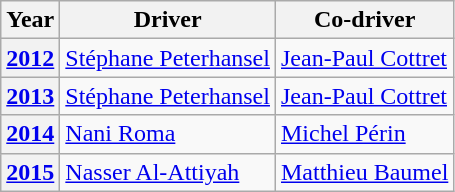<table class="wikitable" style="font-size:100%;">
<tr>
<th>Year</th>
<th>Driver</th>
<th>Co-driver</th>
</tr>
<tr>
<th><a href='#'>2012</a></th>
<td> <a href='#'>Stéphane Peterhansel</a></td>
<td> <a href='#'>Jean-Paul Cottret</a></td>
</tr>
<tr>
<th><a href='#'>2013</a></th>
<td> <a href='#'>Stéphane Peterhansel</a></td>
<td> <a href='#'>Jean-Paul Cottret</a></td>
</tr>
<tr>
<th><a href='#'>2014</a></th>
<td> <a href='#'>Nani Roma</a></td>
<td> <a href='#'>Michel Périn</a></td>
</tr>
<tr>
<th><a href='#'>2015</a></th>
<td> <a href='#'>Nasser Al-Attiyah</a></td>
<td> <a href='#'>Matthieu Baumel</a></td>
</tr>
</table>
